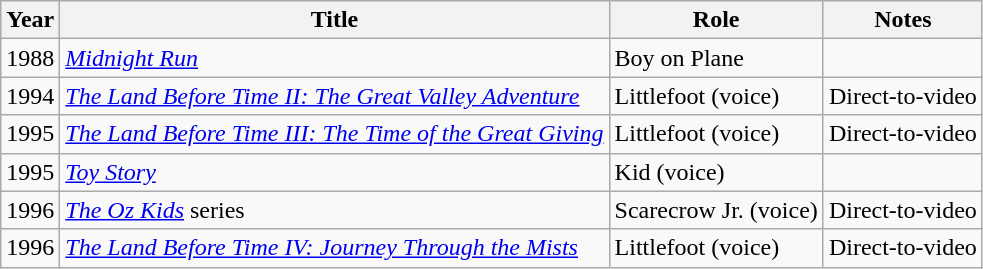<table class="wikitable sortable">
<tr>
<th>Year</th>
<th>Title</th>
<th>Role</th>
<th>Notes</th>
</tr>
<tr>
<td>1988</td>
<td><em><a href='#'>Midnight Run</a></em></td>
<td>Boy on Plane</td>
<td></td>
</tr>
<tr>
<td>1994</td>
<td><em><a href='#'>The Land Before Time II: The Great Valley Adventure</a></em></td>
<td>Littlefoot (voice)</td>
<td>Direct-to-video</td>
</tr>
<tr>
<td>1995</td>
<td><em><a href='#'>The Land Before Time III: The Time of the Great Giving</a></em></td>
<td>Littlefoot (voice)</td>
<td>Direct-to-video</td>
</tr>
<tr>
<td>1995</td>
<td><em><a href='#'>Toy Story</a></em></td>
<td>Kid (voice)</td>
<td></td>
</tr>
<tr>
<td>1996</td>
<td><em><a href='#'>The Oz Kids</a></em> series</td>
<td>Scarecrow Jr. (voice)</td>
<td>Direct-to-video</td>
</tr>
<tr>
<td>1996</td>
<td><em><a href='#'>The Land Before Time IV: Journey Through the Mists</a></em></td>
<td>Littlefoot (voice)</td>
<td>Direct-to-video</td>
</tr>
</table>
